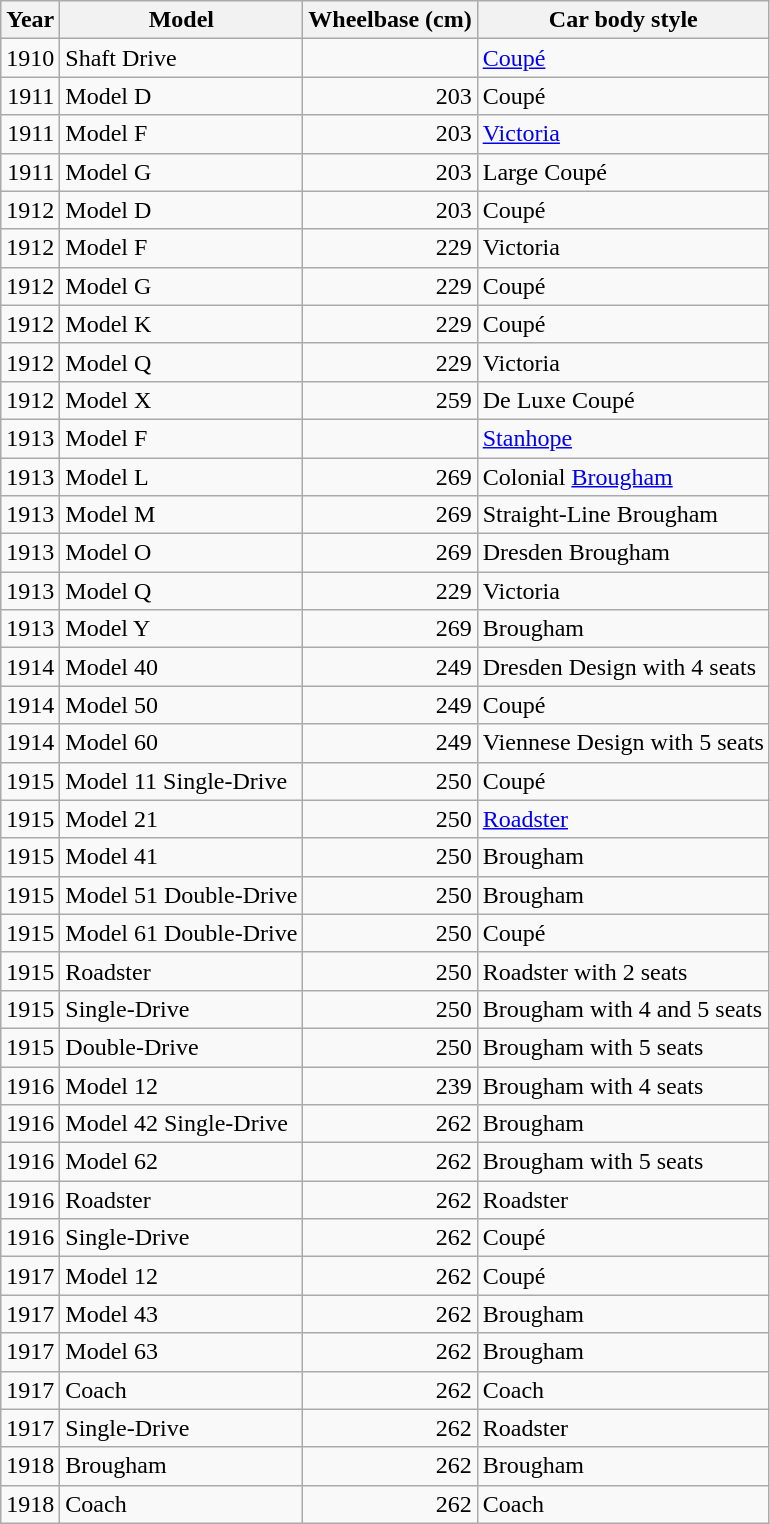<table class="wikitable sortable">
<tr>
<th>Year</th>
<th>Model</th>
<th>Wheelbase (cm)</th>
<th>Car body style</th>
</tr>
<tr>
<td align="right">1910</td>
<td>Shaft Drive</td>
<td align="right"></td>
<td><a href='#'>Coupé</a></td>
</tr>
<tr>
<td align="right">1911</td>
<td>Model D</td>
<td align="right">203</td>
<td>Coupé</td>
</tr>
<tr>
<td align="right">1911</td>
<td>Model F</td>
<td align="right">203</td>
<td><a href='#'>Victoria</a></td>
</tr>
<tr>
<td align="right">1911</td>
<td>Model G</td>
<td align="right">203</td>
<td>Large Coupé</td>
</tr>
<tr>
<td align="right">1912</td>
<td>Model D</td>
<td align="right">203</td>
<td>Coupé</td>
</tr>
<tr>
<td align="right">1912</td>
<td>Model F</td>
<td align="right">229</td>
<td>Victoria</td>
</tr>
<tr>
<td align="right">1912</td>
<td>Model G</td>
<td align="right">229</td>
<td>Coupé</td>
</tr>
<tr>
<td align="right">1912</td>
<td>Model K</td>
<td align="right">229</td>
<td>Coupé</td>
</tr>
<tr>
<td align="right">1912</td>
<td>Model Q</td>
<td align="right">229</td>
<td>Victoria</td>
</tr>
<tr>
<td align="right">1912</td>
<td>Model X</td>
<td align="right">259</td>
<td>De Luxe Coupé</td>
</tr>
<tr>
<td align="right">1913</td>
<td>Model F</td>
<td align="right"></td>
<td><a href='#'>Stanhope</a></td>
</tr>
<tr>
<td align="right">1913</td>
<td>Model L</td>
<td align="right">269</td>
<td>Colonial <a href='#'>Brougham</a></td>
</tr>
<tr>
<td align="right">1913</td>
<td>Model M</td>
<td align="right">269</td>
<td>Straight-Line Brougham</td>
</tr>
<tr>
<td align="right">1913</td>
<td>Model O</td>
<td align="right">269</td>
<td>Dresden Brougham</td>
</tr>
<tr>
<td align="right">1913</td>
<td>Model Q</td>
<td align="right">229</td>
<td>Victoria</td>
</tr>
<tr>
<td align="right">1913</td>
<td>Model Y</td>
<td align="right">269</td>
<td>Brougham</td>
</tr>
<tr>
<td align="right">1914</td>
<td>Model 40</td>
<td align="right">249</td>
<td>Dresden Design with 4 seats</td>
</tr>
<tr>
<td align="right">1914</td>
<td>Model 50</td>
<td align="right">249</td>
<td>Coupé</td>
</tr>
<tr>
<td align="right">1914</td>
<td>Model 60</td>
<td align="right">249</td>
<td>Viennese Design with 5 seats</td>
</tr>
<tr>
<td align="right">1915</td>
<td>Model 11 Single-Drive</td>
<td align="right">250</td>
<td>Coupé</td>
</tr>
<tr>
<td align="right">1915</td>
<td>Model 21</td>
<td align="right">250</td>
<td><a href='#'>Roadster</a></td>
</tr>
<tr>
<td align="right">1915</td>
<td>Model 41</td>
<td align="right">250</td>
<td>Brougham</td>
</tr>
<tr>
<td align="right">1915</td>
<td>Model 51 Double-Drive</td>
<td align="right">250</td>
<td>Brougham</td>
</tr>
<tr>
<td align="right">1915</td>
<td>Model 61 Double-Drive</td>
<td align="right">250</td>
<td>Coupé</td>
</tr>
<tr>
<td align="right">1915</td>
<td>Roadster</td>
<td align="right">250</td>
<td>Roadster with 2 seats</td>
</tr>
<tr>
<td align="right">1915</td>
<td>Single-Drive</td>
<td align="right">250</td>
<td>Brougham with 4 and 5 seats</td>
</tr>
<tr>
<td align="right">1915</td>
<td>Double-Drive</td>
<td align="right">250</td>
<td>Brougham with 5 seats</td>
</tr>
<tr>
<td align="right">1916</td>
<td>Model 12</td>
<td align="right">239</td>
<td>Brougham with 4 seats</td>
</tr>
<tr>
<td align="right">1916</td>
<td>Model 42 Single-Drive</td>
<td align="right">262</td>
<td>Brougham</td>
</tr>
<tr>
<td align="right">1916</td>
<td>Model 62</td>
<td align="right">262</td>
<td>Brougham with 5 seats</td>
</tr>
<tr>
<td align="right">1916</td>
<td>Roadster</td>
<td align="right">262</td>
<td>Roadster</td>
</tr>
<tr>
<td align="right">1916</td>
<td>Single-Drive</td>
<td align="right">262</td>
<td>Coupé</td>
</tr>
<tr>
<td align="right">1917</td>
<td>Model 12</td>
<td align="right">262</td>
<td>Coupé</td>
</tr>
<tr>
<td align="right">1917</td>
<td>Model 43</td>
<td align="right">262</td>
<td>Brougham</td>
</tr>
<tr>
<td align="right">1917</td>
<td>Model 63</td>
<td align="right">262</td>
<td>Brougham</td>
</tr>
<tr>
<td align="right">1917</td>
<td>Coach</td>
<td align="right">262</td>
<td>Coach</td>
</tr>
<tr>
<td align="right">1917</td>
<td>Single-Drive</td>
<td align="right">262</td>
<td>Roadster</td>
</tr>
<tr>
<td align="right">1918</td>
<td>Brougham</td>
<td align="right">262</td>
<td>Brougham</td>
</tr>
<tr>
<td align="right">1918</td>
<td>Coach</td>
<td align="right">262</td>
<td>Coach</td>
</tr>
</table>
